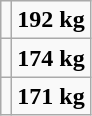<table class="wikitable">
<tr>
<td></td>
<td align=center><strong>192 kg</strong></td>
</tr>
<tr>
<td></td>
<td align=center><strong>174 kg</strong></td>
</tr>
<tr>
<td></td>
<td align=center><strong>171 kg</strong></td>
</tr>
</table>
